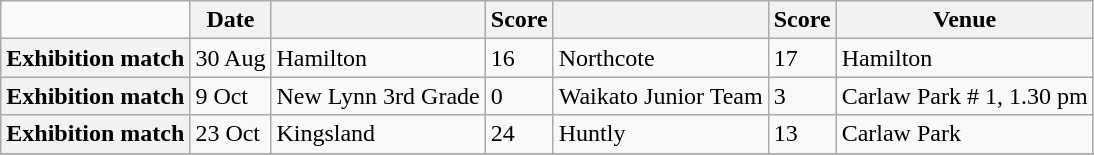<table class="wikitable mw-collapsible">
<tr>
<td></td>
<th scope="col">Date</th>
<th scope="col"></th>
<th scope="col">Score</th>
<th scope="col"></th>
<th scope="col">Score</th>
<th scope="col">Venue</th>
</tr>
<tr>
<th scope="row">Exhibition match</th>
<td>30 Aug</td>
<td>Hamilton</td>
<td>16</td>
<td>Northcote</td>
<td>17</td>
<td>Hamilton</td>
</tr>
<tr>
<th scope="row">Exhibition match</th>
<td>9 Oct</td>
<td>New Lynn 3rd Grade</td>
<td>0</td>
<td>Waikato Junior Team</td>
<td>3</td>
<td>Carlaw Park # 1, 1.30 pm</td>
</tr>
<tr>
<th scope="row">Exhibition match</th>
<td>23 Oct</td>
<td>Kingsland</td>
<td>24</td>
<td>Huntly</td>
<td>13</td>
<td>Carlaw Park</td>
</tr>
<tr>
</tr>
</table>
